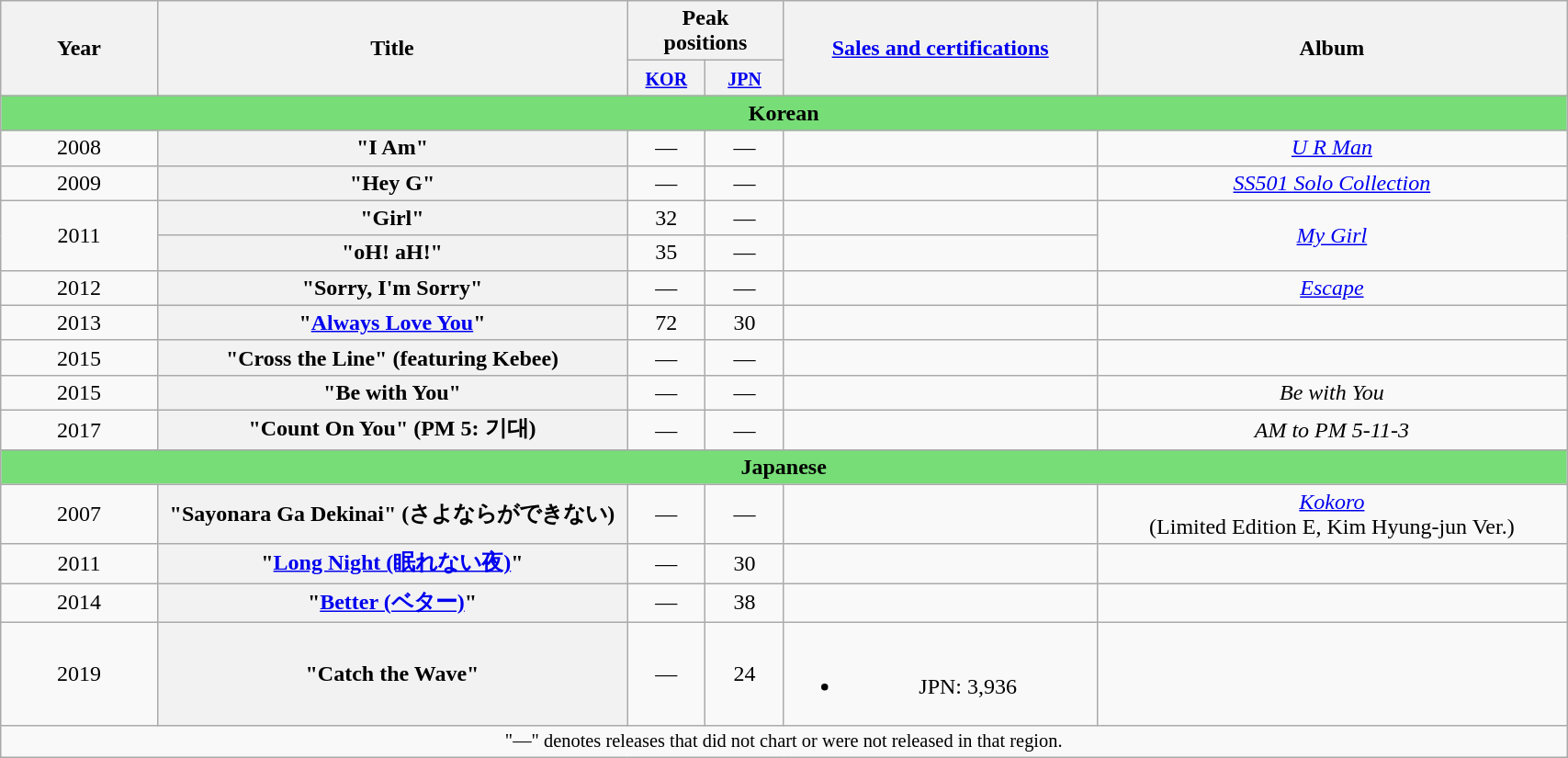<table class="wikitable plainrowheaders" style="width:90%; text-align:center;">
<tr>
<th rowspan=2 width=10%>Year</th>
<th rowspan="2" width=30%>Title</th>
<th colspan="2" width=10%>Peak<br>positions</th>
<th rowspan="2" width=20%><a href='#'>Sales and certifications</a></th>
<th rowspan=2 width=30%>Album</th>
</tr>
<tr>
<th style="width:2.5em;"><small><strong><a href='#'>KOR</a></strong><br></small></th>
<th style="width:2.5em;"><small><strong><a href='#'>JPN</a></strong><br></small></th>
</tr>
<tr>
<th colspan=6 style="background:#77DD77;">Korean</th>
</tr>
<tr>
<td>2008</td>
<th scope=row>"I Am"</th>
<td>—</td>
<td>—</td>
<td></td>
<td><em><a href='#'>U R Man</a></em></td>
</tr>
<tr>
<td>2009</td>
<th scope=row>"Hey G"</th>
<td>—</td>
<td>—</td>
<td></td>
<td><em><a href='#'>SS501 Solo Collection</a></em></td>
</tr>
<tr>
<td rowspan=2>2011</td>
<th scope=row>"Girl"</th>
<td>32</td>
<td>—</td>
<td></td>
<td rowspan=2><em><a href='#'>My Girl</a></em></td>
</tr>
<tr>
<th scope=row>"oH! aH!"</th>
<td>35</td>
<td>—</td>
<td></td>
</tr>
<tr>
<td>2012</td>
<th scope=row>"Sorry, I'm Sorry"</th>
<td>—</td>
<td>—</td>
<td></td>
<td><em><a href='#'>Escape</a></em></td>
</tr>
<tr>
<td>2013</td>
<th scope=row>"<a href='#'>Always Love You</a>"</th>
<td>72</td>
<td>30</td>
<td></td>
<td></td>
</tr>
<tr>
<td>2015</td>
<th scope=row>"Cross the Line" (featuring Kebee)</th>
<td>—</td>
<td>—</td>
<td></td>
<td></td>
</tr>
<tr>
<td>2015</td>
<th scope=row>"Be with You"</th>
<td>—</td>
<td>—</td>
<td></td>
<td><em>Be with You</em></td>
</tr>
<tr>
<td>2017</td>
<th scope=row>"Count On You" (PM 5: 기대)</th>
<td>—</td>
<td>—</td>
<td></td>
<td><em>AM to PM 5-11-3</em></td>
</tr>
<tr>
<th colspan=6 style="background:#77DD77;">Japanese</th>
</tr>
<tr>
<td>2007</td>
<th scope=row>"Sayonara Ga Dekinai" (さよならができない)</th>
<td>—</td>
<td>—</td>
<td></td>
<td><em><a href='#'>Kokoro</a></em><br>(Limited Edition E, Kim Hyung-jun Ver.)</td>
</tr>
<tr>
<td>2011</td>
<th scope=row>"<a href='#'>Long Night (眠れない夜)</a>"</th>
<td>—</td>
<td>30</td>
<td></td>
<td></td>
</tr>
<tr>
<td>2014</td>
<th scope=row>"<a href='#'>Better (ベター)</a>"</th>
<td>—</td>
<td>38</td>
<td></td>
<td></td>
</tr>
<tr>
<td>2019</td>
<th scope=row>"Catch the Wave"</th>
<td>—</td>
<td>24</td>
<td><br><ul><li>JPN: 3,936 </li></ul></td>
<td></td>
</tr>
<tr>
<td colspan="6" style="font-size: 85%;">"—" denotes releases that did not chart or were not released in that region.</td>
</tr>
</table>
